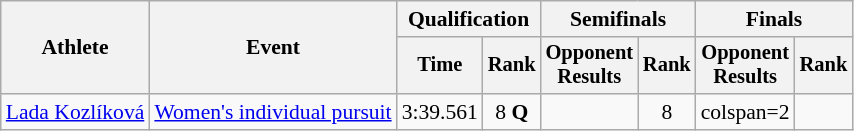<table class=wikitable style="font-size:90%">
<tr>
<th rowspan="2">Athlete</th>
<th rowspan="2">Event</th>
<th colspan="2">Qualification</th>
<th colspan="2">Semifinals</th>
<th colspan="2">Finals</th>
</tr>
<tr style="font-size:95%">
<th>Time</th>
<th>Rank</th>
<th>Opponent<br>Results</th>
<th>Rank</th>
<th>Opponent<br>Results</th>
<th>Rank</th>
</tr>
<tr align=center>
<td align=left><a href='#'>Lada Kozlíková</a></td>
<td align=left><a href='#'>Women's individual pursuit</a></td>
<td>3:39.561</td>
<td>8 <strong>Q</strong></td>
<td><br></td>
<td>8</td>
<td>colspan=2 </td>
</tr>
</table>
